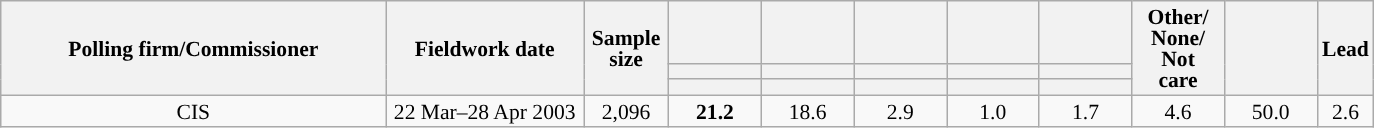<table class="wikitable collapsible collapsed" style="text-align:center; font-size:90%; line-height:14px;">
<tr style="height:42px;">
<th style="width:250px;" rowspan="3">Polling firm/Commissioner</th>
<th style="width:125px;" rowspan="3">Fieldwork date</th>
<th style="width:50px;" rowspan="3">Sample size</th>
<th style="width:55px;"></th>
<th style="width:55px;"></th>
<th style="width:55px;"></th>
<th style="width:55px;"></th>
<th style="width:55px;"></th>
<th style="width:55px;" rowspan="3">Other/<br>None/<br>Not<br>care</th>
<th style="width:55px;" rowspan="3"></th>
<th style="width:30px;" rowspan="3">Lead</th>
</tr>
<tr>
<th style="color:inherit;background:"></th>
<th style="color:inherit;background:"></th>
<th style="color:inherit;background:"></th>
<th style="color:inherit;background:"></th>
<th style="color:inherit;background:"></th>
</tr>
<tr>
<th></th>
<th></th>
<th></th>
<th></th>
<th></th>
</tr>
<tr>
<td>CIS</td>
<td>22 Mar–28 Apr 2003</td>
<td>2,096</td>
<td><strong>21.2</strong></td>
<td>18.6</td>
<td>2.9</td>
<td>1.0</td>
<td>1.7</td>
<td>4.6</td>
<td>50.0</td>
<td style="background:">2.6</td>
</tr>
</table>
